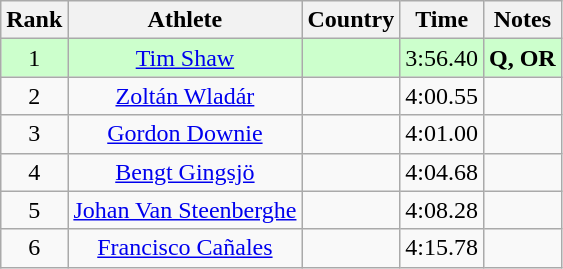<table class="wikitable sortable" style="text-align:center">
<tr>
<th>Rank</th>
<th>Athlete</th>
<th>Country</th>
<th>Time</th>
<th>Notes</th>
</tr>
<tr bgcolor=ccffcc>
<td>1</td>
<td><a href='#'>Tim Shaw</a></td>
<td align=left></td>
<td>3:56.40</td>
<td><strong> Q, OR</strong></td>
</tr>
<tr>
<td>2</td>
<td><a href='#'>Zoltán Wladár</a></td>
<td align=left></td>
<td>4:00.55</td>
<td><strong> </strong></td>
</tr>
<tr>
<td>3</td>
<td><a href='#'>Gordon Downie</a></td>
<td align=left></td>
<td>4:01.00</td>
<td><strong> </strong></td>
</tr>
<tr>
<td>4</td>
<td><a href='#'>Bengt Gingsjö</a></td>
<td align=left></td>
<td>4:04.68</td>
<td><strong> </strong></td>
</tr>
<tr>
<td>5</td>
<td><a href='#'>Johan Van Steenberghe</a></td>
<td align=left></td>
<td>4:08.28</td>
<td><strong> </strong></td>
</tr>
<tr>
<td>6</td>
<td><a href='#'>Francisco Cañales</a></td>
<td align=left></td>
<td>4:15.78</td>
<td><strong> </strong></td>
</tr>
</table>
